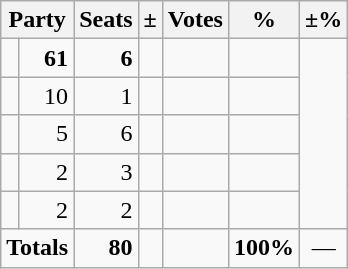<table class=wikitable>
<tr>
<th colspan=2 align=center>Party</th>
<th valign=top>Seats</th>
<th valign=top>±</th>
<th valign=top>Votes</th>
<th valign=top>%</th>
<th valign=top>±%</th>
</tr>
<tr>
<td></td>
<td align=right><strong>61</strong></td>
<td align=right><strong>6</strong></td>
<td align=right></td>
<td align=right></td>
<td align=right></td>
</tr>
<tr>
<td></td>
<td align=right>10</td>
<td align=right>1</td>
<td align=right></td>
<td align=right></td>
<td align=right></td>
</tr>
<tr>
<td></td>
<td align=right>5</td>
<td align=right>6</td>
<td align=right></td>
<td align=right></td>
<td align=right></td>
</tr>
<tr>
<td></td>
<td align=right>2</td>
<td align=right>3</td>
<td align=right></td>
<td align=right></td>
<td align=right></td>
</tr>
<tr>
<td></td>
<td align=right>2</td>
<td align=right>2</td>
<td align=right></td>
<td align=right></td>
<td align=right></td>
</tr>
<tr>
<td colspan=2 align=center><strong>Totals</strong></td>
<td align=right><strong>80</strong></td>
<td align=center></td>
<td align=right></td>
<td align=center><strong>100%</strong></td>
<td align=center>—</td>
</tr>
</table>
